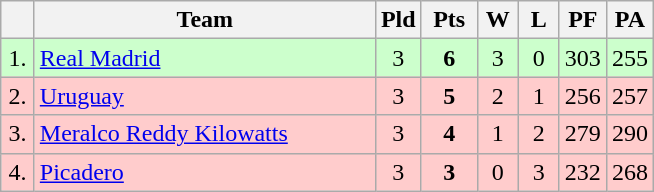<table class=wikitable style="text-align:center">
<tr>
<th width=15></th>
<th width=220>Team</th>
<th width=20>Pld</th>
<th width=30>Pts</th>
<th width=20>W</th>
<th width=20>L</th>
<th width=20>PF</th>
<th width=20>PA</th>
</tr>
<tr style="background: #ccffcc;">
<td>1.</td>
<td align=left> <a href='#'>Real Madrid</a></td>
<td>3</td>
<td><strong>6</strong></td>
<td>3</td>
<td>0</td>
<td>303</td>
<td>255</td>
</tr>
<tr style="background:#ffcccc;">
<td>2.</td>
<td align=left> <a href='#'>Uruguay</a></td>
<td>3</td>
<td><strong>5</strong></td>
<td>2</td>
<td>1</td>
<td>256</td>
<td>257</td>
</tr>
<tr style="background:#ffcccc;">
<td>3.</td>
<td align=left> <a href='#'>Meralco Reddy Kilowatts</a></td>
<td>3</td>
<td><strong>4</strong></td>
<td>1</td>
<td>2</td>
<td>279</td>
<td>290</td>
</tr>
<tr style="background:#ffcccc;">
<td>4.</td>
<td align=left> <a href='#'>Picadero</a></td>
<td>3</td>
<td><strong>3</strong></td>
<td>0</td>
<td>3</td>
<td>232</td>
<td>268</td>
</tr>
</table>
